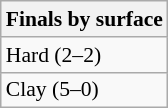<table class=wikitable style="font-size:90%">
<tr>
<th>Finals by surface</th>
</tr>
<tr>
<td>Hard (2–2)</td>
</tr>
<tr>
<td>Clay (5–0)</td>
</tr>
</table>
